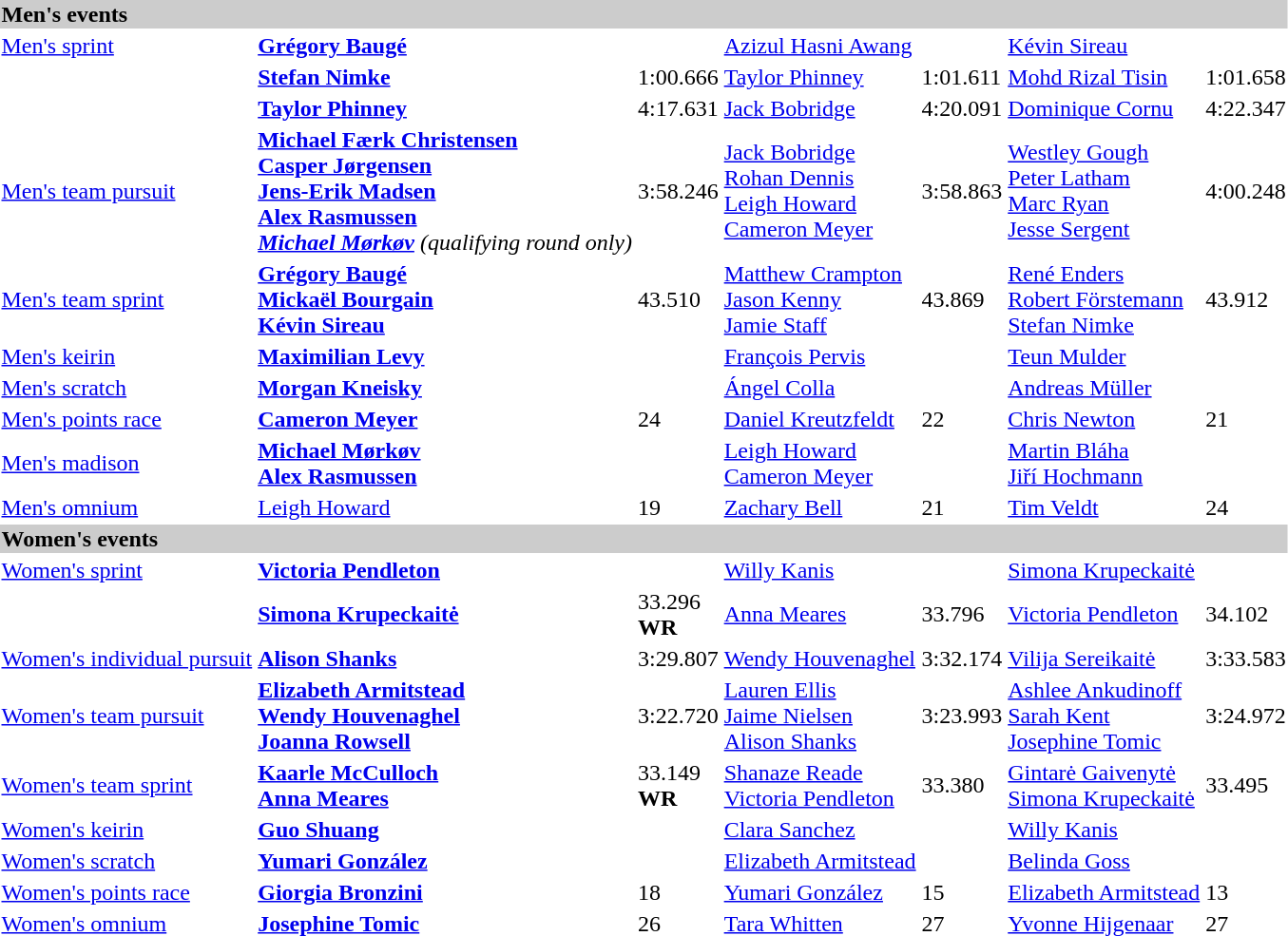<table>
<tr bgcolor="#cccccc">
<td colspan=7><strong>Men's events</strong></td>
</tr>
<tr>
<td><a href='#'>Men's sprint</a> <br></td>
<td><strong><a href='#'>Grégory Baugé</a></strong><br></td>
<td></td>
<td><a href='#'>Azizul Hasni Awang</a><br></td>
<td></td>
<td><a href='#'>Kévin Sireau</a><br></td>
<td></td>
</tr>
<tr>
<td><br></td>
<td><strong><a href='#'>Stefan Nimke</a></strong><br> </td>
<td>1:00.666</td>
<td><a href='#'>Taylor Phinney</a><br> </td>
<td>1:01.611</td>
<td><a href='#'>Mohd Rizal Tisin</a><br> </td>
<td>1:01.658</td>
</tr>
<tr>
<td><br></td>
<td><strong><a href='#'>Taylor Phinney</a></strong><br></td>
<td>4:17.631</td>
<td><a href='#'>Jack Bobridge</a><br></td>
<td>4:20.091</td>
<td><a href='#'>Dominique Cornu</a><br></td>
<td>4:22.347</td>
</tr>
<tr>
<td><a href='#'>Men's team pursuit</a><br></td>
<td><strong><a href='#'>Michael Færk Christensen</a><br><a href='#'>Casper Jørgensen</a><br><a href='#'>Jens-Erik Madsen</a><br><a href='#'>Alex Rasmussen</a></strong><br><em> <strong><a href='#'>Michael Mørkøv</a></strong> (qualifying round only)</em> <br></td>
<td>3:58.246</td>
<td><a href='#'>Jack Bobridge</a><br><a href='#'>Rohan Dennis</a><br><a href='#'>Leigh Howard</a><br><a href='#'>Cameron Meyer</a> <br></td>
<td>3:58.863</td>
<td><a href='#'>Westley Gough</a><br><a href='#'>Peter Latham</a><br><a href='#'>Marc Ryan</a><br><a href='#'>Jesse Sergent</a> <br></td>
<td>4:00.248</td>
</tr>
<tr>
<td><a href='#'>Men's team sprint</a><br></td>
<td><strong><a href='#'>Grégory Baugé</a></strong><br><strong><a href='#'>Mickaël Bourgain</a></strong><br><strong><a href='#'>Kévin Sireau</a></strong><br></td>
<td>43.510</td>
<td><a href='#'>Matthew Crampton</a><br><a href='#'>Jason Kenny</a><br><a href='#'>Jamie Staff</a><br></td>
<td>43.869</td>
<td><a href='#'>René Enders</a><br><a href='#'>Robert Förstemann</a><br><a href='#'>Stefan Nimke</a><br></td>
<td>43.912</td>
</tr>
<tr>
<td><a href='#'>Men's keirin</a><br></td>
<td><strong><a href='#'>Maximilian Levy</a></strong><br></td>
<td></td>
<td><a href='#'>François Pervis</a><br></td>
<td></td>
<td><a href='#'>Teun Mulder</a><br></td>
<td></td>
</tr>
<tr>
<td><a href='#'>Men's scratch</a><br></td>
<td><strong><a href='#'>Morgan Kneisky</a></strong><br></td>
<td></td>
<td><a href='#'>Ángel Colla</a><br></td>
<td></td>
<td><a href='#'>Andreas Müller</a><br></td>
<td></td>
</tr>
<tr>
<td><a href='#'>Men's points race</a><br></td>
<td><strong><a href='#'>Cameron Meyer</a></strong><br></td>
<td>24</td>
<td><a href='#'>Daniel Kreutzfeldt</a><br></td>
<td>22</td>
<td><a href='#'>Chris Newton</a><br></td>
<td>21</td>
</tr>
<tr>
<td><a href='#'>Men's madison</a><br></td>
<td><strong><a href='#'>Michael Mørkøv</a></strong><br><strong><a href='#'>Alex Rasmussen</a></strong><br></td>
<td></td>
<td><a href='#'>Leigh Howard</a><br><a href='#'>Cameron Meyer</a><br></td>
<td></td>
<td><a href='#'>Martin Bláha</a><br><a href='#'>Jiří Hochmann</a><br></td>
<td></td>
</tr>
<tr>
<td><a href='#'>Men's omnium</a><br></td>
<td><a href='#'>Leigh Howard</a><br></td>
<td>19</td>
<td><a href='#'>Zachary Bell</a><br></td>
<td>21</td>
<td><a href='#'>Tim Veldt</a><br></td>
<td>24</td>
</tr>
<tr bgcolor="#cccccc">
<td colspan=7><strong>Women's events</strong></td>
</tr>
<tr>
<td><a href='#'>Women's sprint</a> <br></td>
<td><strong><a href='#'>Victoria Pendleton</a></strong><br></td>
<td></td>
<td><a href='#'>Willy Kanis</a><br></td>
<td></td>
<td><a href='#'>Simona Krupeckaitė</a><br></td>
<td></td>
</tr>
<tr>
<td><br></td>
<td><strong><a href='#'>Simona Krupeckaitė</a></strong><br></td>
<td>33.296 <br><strong>WR</strong></td>
<td><a href='#'>Anna Meares</a><br></td>
<td>33.796</td>
<td><a href='#'>Victoria Pendleton</a><br></td>
<td>34.102</td>
</tr>
<tr>
<td><a href='#'>Women's individual pursuit</a><br></td>
<td><strong><a href='#'>Alison Shanks</a></strong><br></td>
<td>3:29.807</td>
<td><a href='#'>Wendy Houvenaghel</a><br></td>
<td>3:32.174</td>
<td><a href='#'>Vilija Sereikaitė</a><br></td>
<td>3:33.583</td>
</tr>
<tr>
<td><a href='#'>Women's team pursuit</a><br></td>
<td><strong><a href='#'>Elizabeth Armitstead</a><br><a href='#'>Wendy Houvenaghel</a><br><a href='#'>Joanna Rowsell</a></strong><br></td>
<td>3:22.720</td>
<td><a href='#'>Lauren Ellis</a><br><a href='#'>Jaime Nielsen</a><br><a href='#'>Alison Shanks</a><br></td>
<td>3:23.993</td>
<td><a href='#'>Ashlee Ankudinoff</a><br><a href='#'>Sarah Kent</a><br><a href='#'>Josephine Tomic</a><br></td>
<td>3:24.972</td>
</tr>
<tr>
<td><a href='#'>Women's team sprint</a><br></td>
<td><strong><a href='#'>Kaarle McCulloch</a><br><a href='#'>Anna Meares</a></strong><br></td>
<td>33.149 <br> <strong>WR</strong></td>
<td><a href='#'>Shanaze Reade</a><br><a href='#'>Victoria Pendleton</a><br></td>
<td>33.380</td>
<td><a href='#'>Gintarė Gaivenytė</a><br><a href='#'>Simona Krupeckaitė</a><br></td>
<td>33.495</td>
</tr>
<tr>
<td><a href='#'>Women's keirin</a><br></td>
<td><strong><a href='#'>Guo Shuang</a></strong><br></td>
<td></td>
<td><a href='#'>Clara Sanchez</a><br></td>
<td></td>
<td><a href='#'>Willy Kanis</a><br></td>
<td></td>
</tr>
<tr>
<td><a href='#'>Women's scratch</a><br></td>
<td><strong><a href='#'>Yumari González</a></strong><br></td>
<td></td>
<td><a href='#'>Elizabeth Armitstead</a><br></td>
<td></td>
<td><a href='#'>Belinda Goss</a><br></td>
<td></td>
</tr>
<tr>
<td><a href='#'>Women's points race</a><br></td>
<td><strong><a href='#'>Giorgia Bronzini</a></strong><br></td>
<td>18</td>
<td><a href='#'>Yumari González</a><br></td>
<td>15</td>
<td><a href='#'>Elizabeth Armitstead</a><br></td>
<td>13</td>
</tr>
<tr>
<td><a href='#'>Women's omnium</a><br></td>
<td><strong><a href='#'>Josephine Tomic</a></strong><br></td>
<td>26</td>
<td><a href='#'>Tara Whitten</a><br></td>
<td>27</td>
<td><a href='#'>Yvonne Hijgenaar</a><br></td>
<td>27</td>
</tr>
</table>
